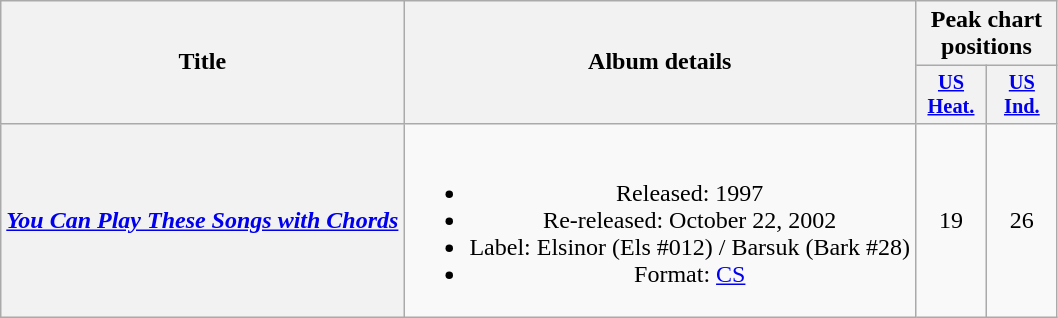<table class="wikitable plainrowheaders" style="text-align:center;">
<tr>
<th scope="col" ! rowspan="2">Title</th>
<th scope="col" ! rowspan="2">Album details</th>
<th scope="col" ! colspan="2">Peak chart positions</th>
</tr>
<tr>
<th style="width:3em;font-size:85%;"><a href='#'>US<br>Heat.</a><br></th>
<th style="width:3em;font-size:85%;"><a href='#'>US<br>Ind.</a><br></th>
</tr>
<tr>
<th scope="row"><em><a href='#'>You Can Play These Songs with Chords</a></em></th>
<td><br><ul><li>Released: 1997</li><li>Re-released: October 22, 2002</li><li>Label: Elsinor (Els #012) / Barsuk (Bark #28)</li><li>Format: <a href='#'>CS</a></li></ul></td>
<td>19</td>
<td>26</td>
</tr>
</table>
